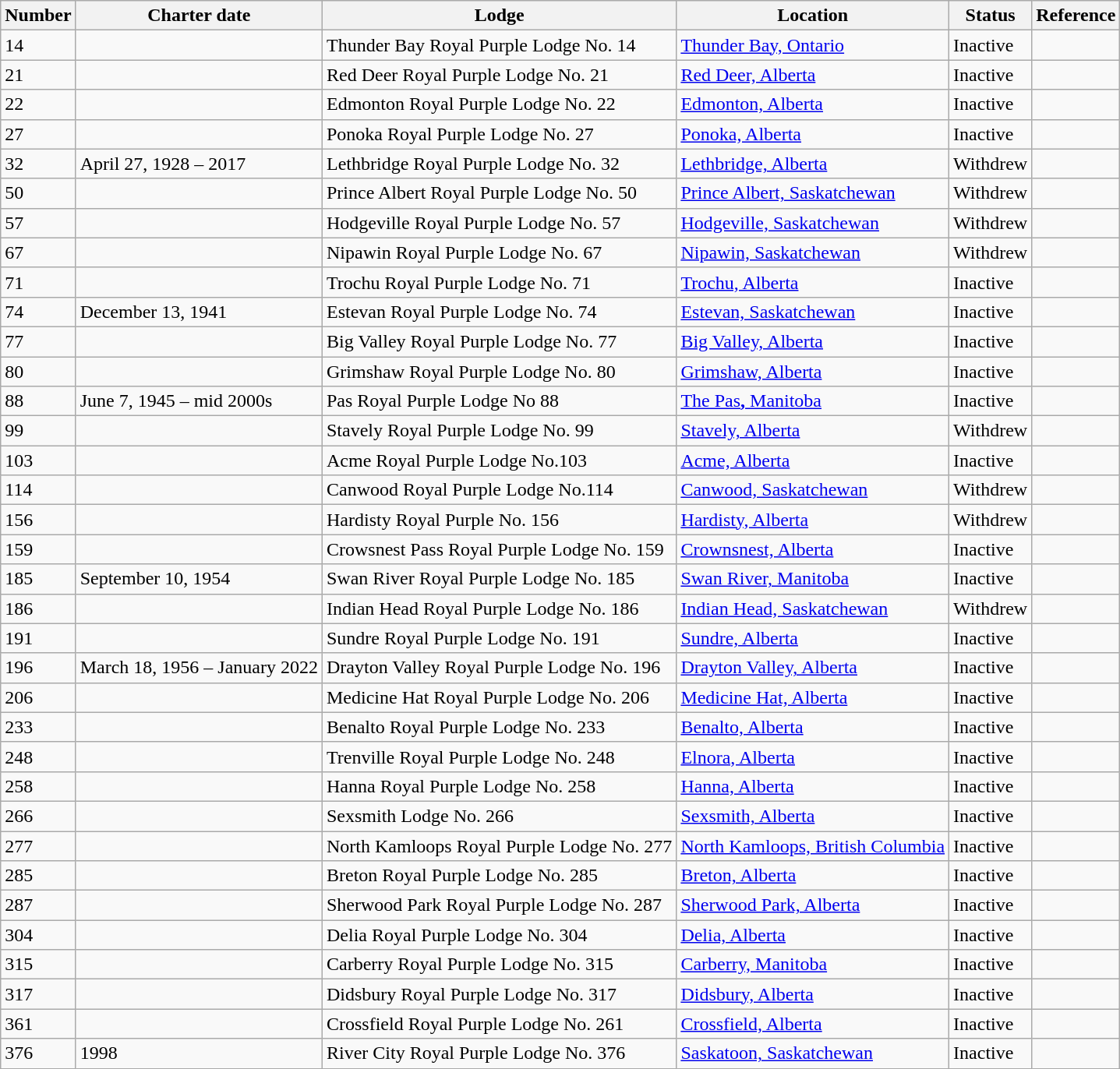<table class="wikitable sortable">
<tr>
<th>Number</th>
<th>Charter date</th>
<th>Lodge</th>
<th>Location</th>
<th>Status</th>
<th>Reference</th>
</tr>
<tr>
<td>14</td>
<td></td>
<td>Thunder Bay Royal Purple Lodge No. 14</td>
<td><a href='#'>Thunder Bay, Ontario</a></td>
<td>Inactive</td>
<td></td>
</tr>
<tr>
<td>21</td>
<td></td>
<td>Red Deer Royal Purple Lodge No. 21</td>
<td><a href='#'>Red Deer, Alberta</a></td>
<td>Inactive</td>
<td></td>
</tr>
<tr>
<td>22</td>
<td></td>
<td>Edmonton Royal Purple Lodge No. 22</td>
<td><a href='#'>Edmonton, Alberta</a></td>
<td>Inactive</td>
<td></td>
</tr>
<tr>
<td>27</td>
<td></td>
<td>Ponoka Royal Purple Lodge No. 27</td>
<td><a href='#'>Ponoka, Alberta</a></td>
<td>Inactive</td>
<td></td>
</tr>
<tr>
<td>32</td>
<td>April 27, 1928 – 2017</td>
<td>Lethbridge Royal Purple Lodge No. 32</td>
<td><a href='#'>Lethbridge, Alberta</a></td>
<td>Withdrew</td>
<td></td>
</tr>
<tr>
<td>50</td>
<td></td>
<td>Prince Albert Royal Purple Lodge No. 50</td>
<td><a href='#'>Prince Albert, Saskatchewan</a></td>
<td>Withdrew</td>
<td></td>
</tr>
<tr>
<td>57</td>
<td></td>
<td>Hodgeville Royal Purple Lodge No. 57</td>
<td><a href='#'>Hodgeville, Saskatchewan</a></td>
<td>Withdrew</td>
<td></td>
</tr>
<tr>
<td>67</td>
<td></td>
<td>Nipawin Royal Purple Lodge No. 67</td>
<td><a href='#'>Nipawin, Saskatchewan</a></td>
<td>Withdrew</td>
<td></td>
</tr>
<tr>
<td>71</td>
<td></td>
<td>Trochu Royal Purple Lodge No. 71</td>
<td><a href='#'>Trochu, Alberta</a></td>
<td>Inactive</td>
<td></td>
</tr>
<tr>
<td>74</td>
<td>December 13, 1941</td>
<td>Estevan Royal Purple Lodge No. 74</td>
<td><a href='#'>Estevan, Saskatchewan</a></td>
<td>Inactive</td>
<td></td>
</tr>
<tr>
<td>77</td>
<td></td>
<td>Big Valley Royal Purple Lodge No. 77</td>
<td><a href='#'>Big Valley, Alberta</a></td>
<td>Inactive</td>
<td></td>
</tr>
<tr>
<td>80</td>
<td></td>
<td>Grimshaw Royal Purple Lodge No. 80</td>
<td><a href='#'>Grimshaw, Alberta</a></td>
<td>Inactive</td>
<td></td>
</tr>
<tr>
<td>88</td>
<td>June 7, 1945 – mid 2000s</td>
<td>Pas Royal Purple Lodge No 88</td>
<td><a href='#'>The Pas<strong>,</strong> Manitoba</a></td>
<td>Inactive</td>
<td></td>
</tr>
<tr>
<td>99</td>
<td></td>
<td>Stavely Royal Purple Lodge No. 99</td>
<td><a href='#'>Stavely, Alberta</a></td>
<td>Withdrew</td>
<td></td>
</tr>
<tr>
<td>103</td>
<td></td>
<td>Acme Royal Purple Lodge No.103</td>
<td><a href='#'>Acme, Alberta</a></td>
<td>Inactive</td>
<td></td>
</tr>
<tr>
<td>114</td>
<td></td>
<td>Canwood Royal Purple Lodge No.114</td>
<td><a href='#'>Canwood, Saskatchewan</a></td>
<td>Withdrew</td>
<td></td>
</tr>
<tr>
<td>156</td>
<td></td>
<td>Hardisty Royal Purple No. 156</td>
<td><a href='#'>Hardisty, Alberta</a></td>
<td>Withdrew</td>
<td></td>
</tr>
<tr>
<td>159</td>
<td></td>
<td>Crowsnest Pass Royal Purple Lodge No. 159</td>
<td><a href='#'>Crownsnest, Alberta</a></td>
<td>Inactive</td>
<td></td>
</tr>
<tr>
<td>185</td>
<td>September 10, 1954</td>
<td>Swan River Royal Purple Lodge No. 185</td>
<td><a href='#'>Swan River, Manitoba</a></td>
<td>Inactive</td>
<td></td>
</tr>
<tr>
<td>186</td>
<td></td>
<td>Indian Head Royal Purple Lodge No. 186</td>
<td><a href='#'>Indian Head, Saskatchewan</a></td>
<td>Withdrew</td>
<td></td>
</tr>
<tr>
<td>191</td>
<td></td>
<td>Sundre Royal Purple Lodge No. 191</td>
<td><a href='#'>Sundre, Alberta</a></td>
<td>Inactive</td>
<td></td>
</tr>
<tr>
<td>196</td>
<td>March 18, 1956 – January 2022</td>
<td>Drayton Valley Royal Purple Lodge No. 196</td>
<td><a href='#'>Drayton Valley, Alberta</a></td>
<td>Inactive</td>
<td></td>
</tr>
<tr>
<td>206</td>
<td></td>
<td>Medicine Hat Royal Purple Lodge No. 206</td>
<td><a href='#'>Medicine Hat, Alberta</a></td>
<td>Inactive</td>
<td></td>
</tr>
<tr>
<td>233</td>
<td></td>
<td>Benalto Royal Purple Lodge No. 233</td>
<td><a href='#'>Benalto, Alberta</a></td>
<td>Inactive</td>
<td></td>
</tr>
<tr>
<td>248</td>
<td></td>
<td>Trenville Royal Purple Lodge No. 248</td>
<td><a href='#'>Elnora, Alberta</a></td>
<td>Inactive</td>
<td></td>
</tr>
<tr>
<td>258</td>
<td></td>
<td>Hanna Royal Purple Lodge No. 258</td>
<td><a href='#'>Hanna, Alberta</a></td>
<td>Inactive</td>
<td></td>
</tr>
<tr>
<td>266</td>
<td></td>
<td>Sexsmith Lodge No. 266</td>
<td><a href='#'>Sexsmith, Alberta</a></td>
<td>Inactive</td>
<td></td>
</tr>
<tr>
<td>277</td>
<td></td>
<td>North Kamloops Royal Purple Lodge No. 277</td>
<td><a href='#'>North Kamloops, British Columbia</a></td>
<td>Inactive</td>
<td></td>
</tr>
<tr>
<td>285</td>
<td></td>
<td>Breton Royal Purple Lodge No. 285</td>
<td><a href='#'>Breton, Alberta</a></td>
<td>Inactive</td>
<td></td>
</tr>
<tr>
<td>287</td>
<td></td>
<td>Sherwood Park Royal Purple Lodge No. 287</td>
<td><a href='#'>Sherwood Park, Alberta</a></td>
<td>Inactive</td>
<td></td>
</tr>
<tr>
<td>304</td>
<td></td>
<td>Delia Royal Purple Lodge No. 304</td>
<td><a href='#'>Delia, Alberta</a></td>
<td>Inactive</td>
<td></td>
</tr>
<tr>
<td>315</td>
<td></td>
<td>Carberry Royal Purple Lodge No. 315</td>
<td><a href='#'>Carberry, Manitoba</a></td>
<td>Inactive</td>
<td></td>
</tr>
<tr>
<td>317</td>
<td></td>
<td>Didsbury Royal Purple Lodge No. 317</td>
<td><a href='#'>Didsbury, Alberta</a></td>
<td>Inactive</td>
<td></td>
</tr>
<tr>
<td>361</td>
<td></td>
<td>Crossfield Royal Purple Lodge No. 261</td>
<td><a href='#'>Crossfield, Alberta</a></td>
<td>Inactive</td>
<td></td>
</tr>
<tr>
<td>376</td>
<td>1998</td>
<td>River City Royal Purple Lodge No. 376</td>
<td><a href='#'>Saskatoon, Saskatchewan</a></td>
<td>Inactive</td>
<td></td>
</tr>
</table>
